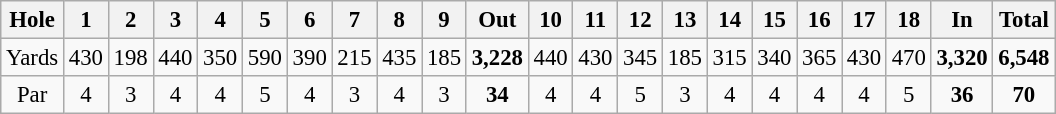<table class="wikitable" style="text-align:center; font-size:95%">
<tr>
<th align="left">Hole</th>
<th>1</th>
<th>2</th>
<th>3</th>
<th>4</th>
<th>5</th>
<th>6</th>
<th>7</th>
<th>8</th>
<th>9</th>
<th>Out</th>
<th>10</th>
<th>11</th>
<th>12</th>
<th>13</th>
<th>14</th>
<th>15</th>
<th>16</th>
<th>17</th>
<th>18</th>
<th>In</th>
<th>Total</th>
</tr>
<tr>
<td align="center">Yards</td>
<td>430</td>
<td>198</td>
<td>440</td>
<td>350</td>
<td>590</td>
<td>390</td>
<td>215</td>
<td>435</td>
<td>185</td>
<td><strong>3,228</strong></td>
<td>440</td>
<td>430</td>
<td>345</td>
<td>185</td>
<td>315</td>
<td>340</td>
<td>365</td>
<td>430</td>
<td>470</td>
<td><strong>3,320</strong></td>
<td><strong>6,548</strong></td>
</tr>
<tr>
<td align="center">Par</td>
<td>4</td>
<td>3</td>
<td>4</td>
<td>4</td>
<td>5</td>
<td>4</td>
<td>3</td>
<td>4</td>
<td>3</td>
<td><strong>34</strong></td>
<td>4</td>
<td>4</td>
<td>5</td>
<td>3</td>
<td>4</td>
<td>4</td>
<td>4</td>
<td>4</td>
<td>5</td>
<td><strong>36</strong></td>
<td><strong>70</strong></td>
</tr>
</table>
